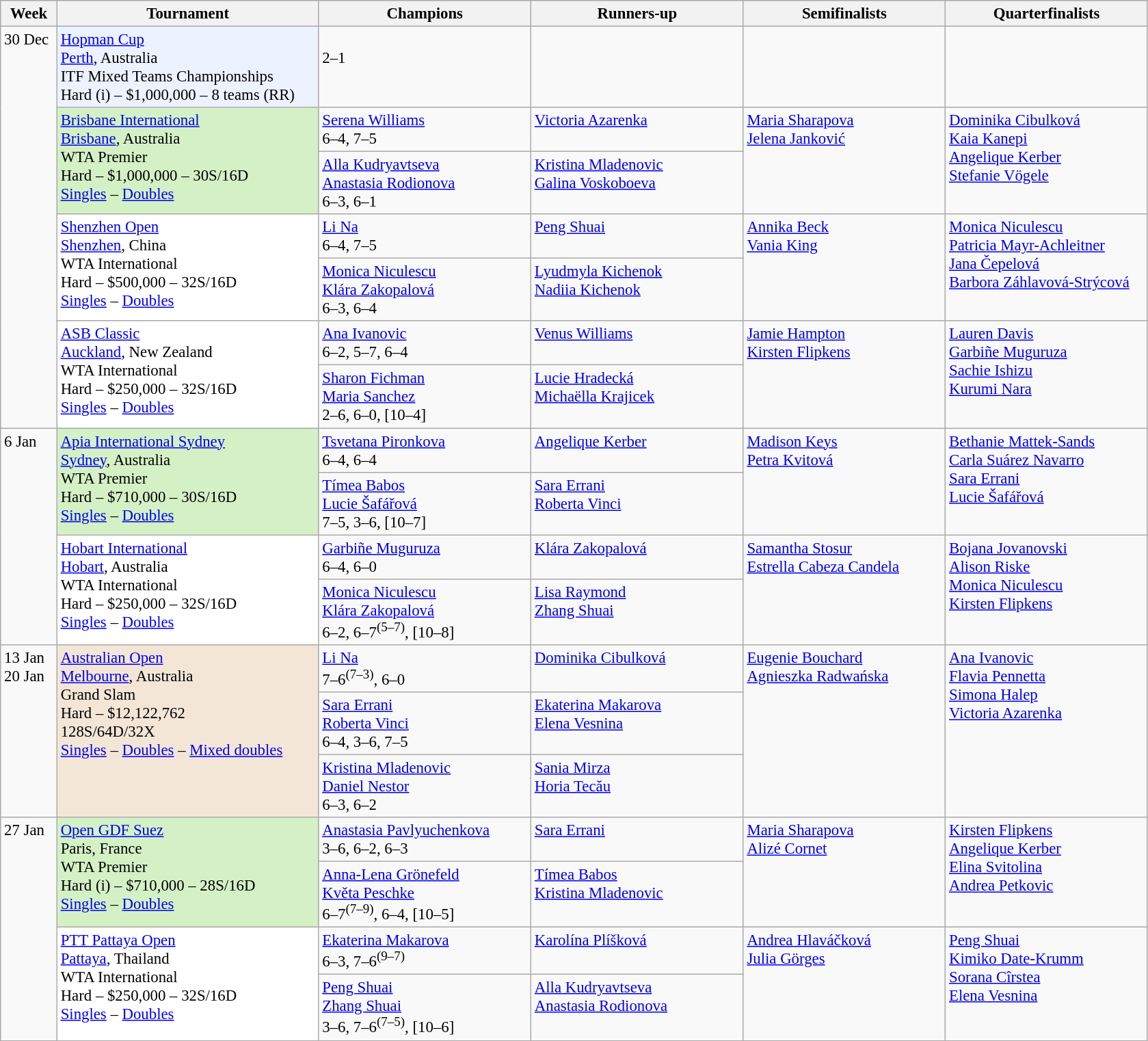<table class=wikitable style=font-size:95%>
<tr>
<th style="width:48px;">Week</th>
<th style="width:248px;">Tournament</th>
<th style="width:200px;">Champions</th>
<th style="width:200px;">Runners-up</th>
<th style="width:190px;">Semifinalists</th>
<th style="width:190px;">Quarterfinalists</th>
</tr>
<tr valign=top>
<td rowspan=7>30 Dec</td>
<td style="background:#ECF2FF;"><a href='#'>Hopman Cup</a> <br><a href='#'>Perth</a>, Australia<br>ITF Mixed Teams Championships <br> Hard (i) – $1,000,000 – 8 teams (RR)</td>
<td> <br> 2–1</td>
<td></td>
<td><br><br></td>
<td>  <br>  <br> </td>
</tr>
<tr valign=top>
<td style="background:#D4F1C5;" rowspan="2"><a href='#'>Brisbane International</a> <br><a href='#'>Brisbane</a>, Australia <br> WTA Premier <br> Hard – $1,000,000 – 30S/16D <br> <a href='#'>Singles</a> – <a href='#'>Doubles</a></td>
<td> <a href='#'>Serena Williams</a> <br> 6–4, 7–5</td>
<td> <a href='#'>Victoria Azarenka</a></td>
<td rowspan=2> <a href='#'>Maria Sharapova</a> <br>  <a href='#'>Jelena Janković</a></td>
<td rowspan=2> <a href='#'>Dominika Cibulková</a> <br>  <a href='#'>Kaia Kanepi</a> <br>  <a href='#'>Angelique Kerber</a> <br>  <a href='#'>Stefanie Vögele</a></td>
</tr>
<tr valign=top>
<td> <a href='#'>Alla Kudryavtseva</a> <br>  <a href='#'>Anastasia Rodionova</a> <br> 6–3, 6–1</td>
<td> <a href='#'>Kristina Mladenovic</a> <br>  <a href='#'>Galina Voskoboeva</a></td>
</tr>
<tr valign=top>
<td style="background:#fff;" rowspan="2"><a href='#'>Shenzhen Open</a> <br><a href='#'>Shenzhen</a>, China <br> WTA International<br>Hard – $500,000 – 32S/16D<br><a href='#'>Singles</a> – <a href='#'>Doubles</a></td>
<td> <a href='#'>Li Na</a><br>6–4, 7–5</td>
<td> <a href='#'>Peng Shuai</a></td>
<td rowspan=2> <a href='#'>Annika Beck</a> <br>  <a href='#'>Vania King</a></td>
<td rowspan=2> <a href='#'>Monica Niculescu</a> <br>  <a href='#'>Patricia Mayr-Achleitner</a> <br>  <a href='#'>Jana Čepelová</a> <br>  <a href='#'>Barbora Záhlavová-Strýcová</a></td>
</tr>
<tr valign=top>
<td> <a href='#'>Monica Niculescu</a> <br>  <a href='#'>Klára Zakopalová</a> <br> 6–3, 6–4</td>
<td> <a href='#'>Lyudmyla Kichenok</a> <br>  <a href='#'>Nadiia Kichenok</a></td>
</tr>
<tr valign=top>
<td style="background:#fff;" rowspan="2"><a href='#'>ASB Classic</a> <br><a href='#'>Auckland</a>, New Zealand <br> WTA International <br> Hard – $250,000 – 32S/16D <br> <a href='#'>Singles</a> – <a href='#'>Doubles</a></td>
<td> <a href='#'>Ana Ivanovic</a> <br> 6–2, 5–7, 6–4</td>
<td> <a href='#'>Venus Williams</a></td>
<td rowspan=2> <a href='#'>Jamie Hampton</a> <br>  <a href='#'>Kirsten Flipkens</a></td>
<td rowspan=2> <a href='#'>Lauren Davis</a> <br>  <a href='#'>Garbiñe Muguruza</a> <br>  <a href='#'>Sachie Ishizu</a> <br>  <a href='#'>Kurumi Nara</a></td>
</tr>
<tr valign=top>
<td> <a href='#'>Sharon Fichman</a> <br>  <a href='#'>Maria Sanchez</a> <br> 2–6, 6–0, [10–4]</td>
<td> <a href='#'>Lucie Hradecká</a> <br>  <a href='#'>Michaëlla Krajicek</a></td>
</tr>
<tr valign=top>
<td rowspan=4>6 Jan</td>
<td style="background:#D4F1C5;" rowspan="2"><a href='#'>Apia International Sydney</a> <br><a href='#'>Sydney</a>, Australia <br> WTA Premier <br> Hard – $710,000 – 30S/16D <br> <a href='#'>Singles</a> – <a href='#'>Doubles</a></td>
<td> <a href='#'>Tsvetana Pironkova</a> <br> 6–4, 6–4</td>
<td> <a href='#'>Angelique Kerber</a></td>
<td rowspan=2> <a href='#'>Madison Keys</a> <br>  <a href='#'>Petra Kvitová</a></td>
<td rowspan=2> <a href='#'>Bethanie Mattek-Sands</a> <br>  <a href='#'>Carla Suárez Navarro</a> <br>  <a href='#'>Sara Errani</a> <br>  <a href='#'>Lucie Šafářová</a></td>
</tr>
<tr valign=top>
<td> <a href='#'>Tímea Babos</a> <br>  <a href='#'>Lucie Šafářová</a> <br> 7–5, 3–6, [10–7]</td>
<td> <a href='#'>Sara Errani</a> <br>  <a href='#'>Roberta Vinci</a></td>
</tr>
<tr valign=top>
<td style="background:#fff;" rowspan="2"><a href='#'>Hobart International</a> <br><a href='#'>Hobart</a>, Australia <br> WTA International <br> Hard – $250,000 – 32S/16D<br><a href='#'>Singles</a> – <a href='#'>Doubles</a></td>
<td> <a href='#'>Garbiñe Muguruza</a> <br> 6–4, 6–0</td>
<td> <a href='#'>Klára Zakopalová</a></td>
<td rowspan=2> <a href='#'>Samantha Stosur</a> <br>  <a href='#'>Estrella Cabeza Candela</a></td>
<td rowspan=2> <a href='#'>Bojana Jovanovski</a> <br> <a href='#'>Alison Riske</a> <br>  <a href='#'>Monica Niculescu</a> <br>  <a href='#'>Kirsten Flipkens</a></td>
</tr>
<tr valign=top>
<td> <a href='#'>Monica Niculescu</a> <br>  <a href='#'>Klára Zakopalová</a><br> 6–2, 6–7<sup>(5–7)</sup>, [10–8]</td>
<td> <a href='#'>Lisa Raymond</a><br> <a href='#'>Zhang Shuai</a></td>
</tr>
<tr valign=top>
<td rowspan=3>13 Jan <br>20 Jan</td>
<td style="background:#F3E6D7;" rowspan="3"><a href='#'>Australian Open</a> <br><a href='#'>Melbourne</a>, Australia <br> Grand Slam <br> Hard – $12,122,762 <br> 128S/64D/32X <br> <a href='#'>Singles</a> – <a href='#'>Doubles</a> – <a href='#'>Mixed doubles</a></td>
<td> <a href='#'>Li Na</a> <br> 7–6<sup>(7–3)</sup>, 6–0</td>
<td> <a href='#'>Dominika Cibulková</a></td>
<td rowspan=3> <a href='#'>Eugenie Bouchard</a> <br>  <a href='#'>Agnieszka Radwańska</a></td>
<td rowspan=3> <a href='#'>Ana Ivanovic</a> <br>  <a href='#'>Flavia Pennetta</a> <br>  <a href='#'>Simona Halep</a> <br>  <a href='#'>Victoria Azarenka</a></td>
</tr>
<tr valign=top>
<td> <a href='#'>Sara Errani</a> <br>  <a href='#'>Roberta Vinci</a> <br> 6–4, 3–6, 7–5</td>
<td> <a href='#'>Ekaterina Makarova</a> <br>  <a href='#'>Elena Vesnina</a></td>
</tr>
<tr valign=top>
<td> <a href='#'>Kristina Mladenovic</a> <br>  <a href='#'>Daniel Nestor</a> <br> 6–3, 6–2</td>
<td> <a href='#'>Sania Mirza</a> <br>  <a href='#'>Horia Tecău</a></td>
</tr>
<tr valign=top>
<td rowspan=4>27 Jan</td>
<td style="background:#D4F1C5;" rowspan="2"><a href='#'>Open GDF Suez</a> <br>Paris, France <br> WTA Premier <br> Hard (i) – $710,000 – 28S/16D <br> <a href='#'>Singles</a> – <a href='#'>Doubles</a></td>
<td> <a href='#'>Anastasia Pavlyuchenkova</a> <br> 3–6, 6–2, 6–3</td>
<td> <a href='#'>Sara Errani</a></td>
<td rowspan=2> <a href='#'>Maria Sharapova</a> <br>  <a href='#'>Alizé Cornet</a></td>
<td rowspan=2> <a href='#'>Kirsten Flipkens</a> <br>  <a href='#'>Angelique Kerber</a> <br>  <a href='#'>Elina Svitolina</a> <br>  <a href='#'>Andrea Petkovic</a></td>
</tr>
<tr valign=top>
<td> <a href='#'>Anna-Lena Grönefeld</a> <br>  <a href='#'>Květa Peschke</a> <br> 6–7<sup>(7–9)</sup>, 6–4, [10–5]</td>
<td> <a href='#'>Tímea Babos</a> <br>  <a href='#'>Kristina Mladenovic</a></td>
</tr>
<tr valign=top>
<td style="background:#fff;" rowspan="2"><a href='#'>PTT Pattaya Open</a> <br><a href='#'>Pattaya</a>, Thailand <br> WTA International <br> Hard – $250,000 – 32S/16D <br> <a href='#'>Singles</a> – <a href='#'>Doubles</a></td>
<td> <a href='#'>Ekaterina Makarova</a><br>6–3, 7–6<sup>(9–7)</sup></td>
<td> <a href='#'>Karolína Plíšková</a></td>
<td rowspan=2> <a href='#'>Andrea Hlaváčková</a> <br>  <a href='#'>Julia Görges</a></td>
<td rowspan=2> <a href='#'>Peng Shuai</a> <br>  <a href='#'>Kimiko Date-Krumm</a> <br>  <a href='#'>Sorana Cîrstea</a> <br>  <a href='#'>Elena Vesnina</a></td>
</tr>
<tr valign=top>
<td> <a href='#'>Peng Shuai</a> <br>  <a href='#'>Zhang Shuai</a> <br> 3–6, 7–6<sup>(7–5)</sup>, [10–6]</td>
<td> <a href='#'>Alla Kudryavtseva</a> <br>  <a href='#'>Anastasia Rodionova</a></td>
</tr>
</table>
